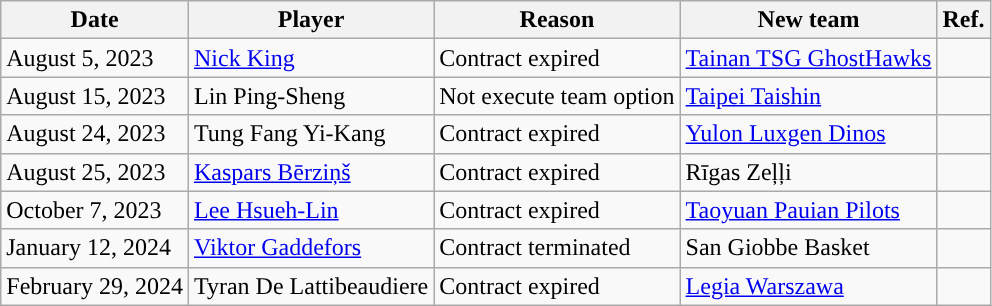<table class="wikitable">
<tr>
<th>Date</th>
<th>Player</th>
<th>Reason</th>
<th>New team</th>
<th>Ref.</th>
</tr>
<tr>
<td>August 5, 2023</td>
<td><a href='#'>Nick King</a></td>
<td>Contract expired</td>
<td> <a href='#'>Tainan TSG GhostHawks</a></td>
<td></td>
</tr>
<tr>
<td>August 15, 2023</td>
<td>Lin Ping-Sheng</td>
<td>Not execute team option</td>
<td> <a href='#'>Taipei Taishin</a></td>
<td></td>
</tr>
<tr>
<td>August 24, 2023</td>
<td>Tung Fang Yi-Kang</td>
<td>Contract expired</td>
<td> <a href='#'>Yulon Luxgen Dinos</a></td>
<td></td>
</tr>
<tr>
<td>August 25, 2023</td>
<td><a href='#'>Kaspars Bērziņš</a></td>
<td>Contract expired</td>
<td> Rīgas Zeļļi</td>
<td></td>
</tr>
<tr>
<td>October 7, 2023</td>
<td><a href='#'>Lee Hsueh-Lin</a></td>
<td>Contract expired</td>
<td> <a href='#'>Taoyuan Pauian Pilots</a></td>
<td></td>
</tr>
<tr>
<td>January 12, 2024</td>
<td><a href='#'>Viktor Gaddefors</a></td>
<td>Contract terminated</td>
<td> San Giobbe Basket</td>
<td></td>
</tr>
<tr>
<td>February 29, 2024</td>
<td>Tyran De Lattibeaudiere</td>
<td>Contract expired</td>
<td> <a href='#'>Legia Warszawa</a></td>
<td></td>
</tr>
</table>
